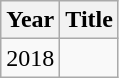<table class="wikitable">
<tr>
<th>Year</th>
<th>Title</th>
</tr>
<tr>
<td>2018</td>
<td></td>
</tr>
</table>
